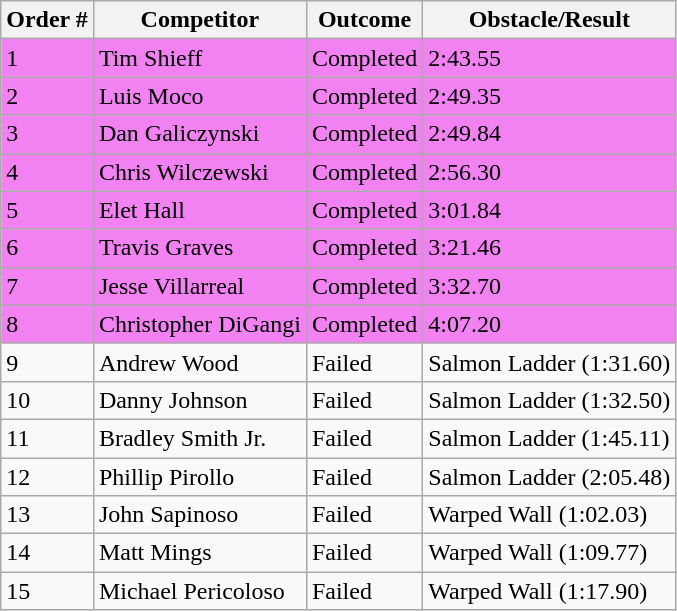<table class="wikitable sortable">
<tr>
<th>Order #</th>
<th>Competitor</th>
<th>Outcome</th>
<th>Obstacle/Result</th>
</tr>
<tr style="background-color:#f282f2">
<td>1</td>
<td>Tim Shieff</td>
<td>Completed</td>
<td>2:43.55</td>
</tr>
<tr style="background-color:#f282f2">
<td>2</td>
<td>Luis Moco</td>
<td>Completed</td>
<td>2:49.35</td>
</tr>
<tr style="background-color:#f282f2">
<td>3</td>
<td>Dan Galiczynski</td>
<td>Completed</td>
<td>2:49.84</td>
</tr>
<tr style="background-color:#f282f2">
<td>4</td>
<td>Chris Wilczewski</td>
<td>Completed</td>
<td>2:56.30</td>
</tr>
<tr style="background-color:#f282f2">
<td>5</td>
<td>Elet Hall</td>
<td>Completed</td>
<td>3:01.84</td>
</tr>
<tr style="background-color:#f282f2">
<td>6</td>
<td>Travis Graves</td>
<td>Completed</td>
<td>3:21.46</td>
</tr>
<tr style="background-color:#f282f2">
<td>7</td>
<td>Jesse Villarreal</td>
<td>Completed</td>
<td>3:32.70</td>
</tr>
<tr style="background-color:#f282f2">
<td>8</td>
<td>Christopher DiGangi</td>
<td>Completed</td>
<td>4:07.20</td>
</tr>
<tr>
<td>9</td>
<td>Andrew Wood</td>
<td>Failed</td>
<td>Salmon Ladder (1:31.60)</td>
</tr>
<tr>
<td>10</td>
<td>Danny Johnson</td>
<td>Failed</td>
<td>Salmon Ladder (1:32.50)</td>
</tr>
<tr>
<td>11</td>
<td>Bradley Smith Jr.</td>
<td>Failed</td>
<td>Salmon Ladder (1:45.11)</td>
</tr>
<tr>
<td>12</td>
<td>Phillip Pirollo</td>
<td>Failed</td>
<td>Salmon Ladder (2:05.48)</td>
</tr>
<tr>
<td>13</td>
<td>John Sapinoso</td>
<td>Failed</td>
<td>Warped Wall (1:02.03)</td>
</tr>
<tr>
<td>14</td>
<td>Matt Mings</td>
<td>Failed</td>
<td>Warped Wall (1:09.77)</td>
</tr>
<tr>
<td>15</td>
<td>Michael Pericoloso</td>
<td>Failed</td>
<td>Warped Wall (1:17.90)</td>
</tr>
</table>
